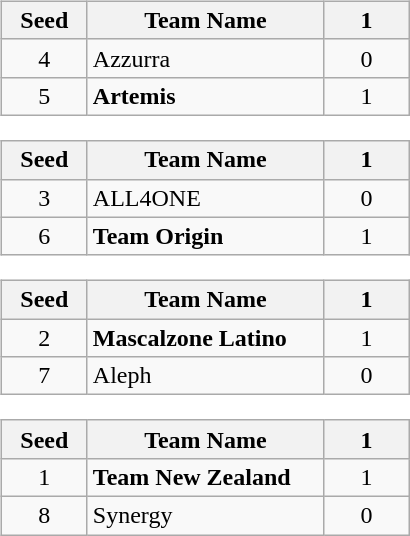<table>
<tr>
<td><br><table class="wikitable" style="text-align:center;">
<tr>
<th width=50>Seed</th>
<th width=150>Team Name</th>
<th width=50 abbr="Race1">1</th>
</tr>
<tr>
<td>4</td>
<td style="text-align:left;">Azzurra</td>
<td>0</td>
</tr>
<tr>
<td>5</td>
<td style="text-align:left;"><strong>Artemis</strong></td>
<td>1</td>
</tr>
</table>
<table class="wikitable" style="text-align:center;">
<tr>
<th width=50>Seed</th>
<th width=150>Team Name</th>
<th width=50 abbr="Race1">1</th>
</tr>
<tr>
<td>3</td>
<td style="text-align:left;">ALL4ONE</td>
<td>0</td>
</tr>
<tr>
<td>6</td>
<td style="text-align:left;"><strong>Team Origin</strong></td>
<td>1</td>
</tr>
</table>
<table class="wikitable" style="text-align:center;">
<tr>
<th width=50>Seed</th>
<th width=150>Team Name</th>
<th width=50 abbr="Race1">1</th>
</tr>
<tr>
<td>2</td>
<td style="text-align:left;"><strong>Mascalzone Latino</strong></td>
<td>1</td>
</tr>
<tr>
<td>7</td>
<td style="text-align:left;">Aleph</td>
<td>0</td>
</tr>
</table>
<table class="wikitable" style="text-align:center;">
<tr>
<th width=50>Seed</th>
<th width=150>Team Name</th>
<th width=50 abbr="Race1">1</th>
</tr>
<tr>
<td>1</td>
<td style="text-align:left;"><strong>Team New Zealand</strong></td>
<td>1</td>
</tr>
<tr>
<td>8</td>
<td style="text-align:left;">Synergy</td>
<td>0</td>
</tr>
</table>
</td>
<td><br></td>
</tr>
</table>
